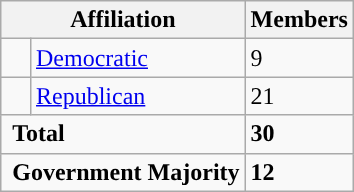<table class="wikitable">
<tr>
<th colspan="2">Affiliation</th>
<th>Members</th>
</tr>
<tr>
<td style="background-color:"> </td>
<td><a href='#'>Democratic</a></td>
<td>9</td>
</tr>
<tr>
<td style="background-color:"> </td>
<td><a href='#'>Republican</a></td>
<td>21</td>
</tr>
<tr>
<td colspan="2" rowspan="1"> <strong>Total</strong></td>
<td><strong>30</strong></td>
</tr>
<tr>
<td colspan="2" rowspan="1"> <strong>Government Majority</strong></td>
<td><strong>12</strong></td>
</tr>
</table>
